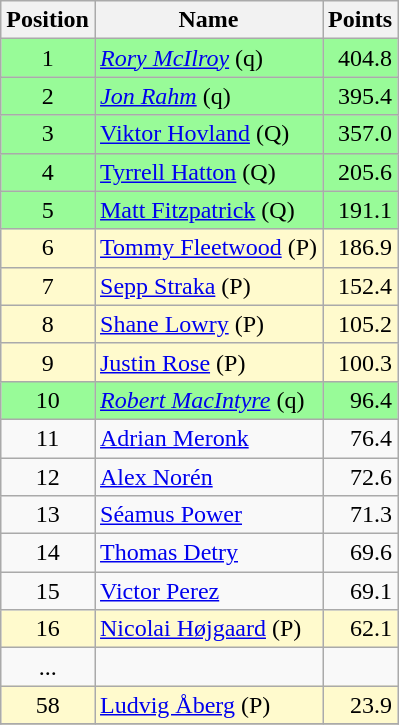<table class="wikitable">
<tr>
<th>Position</th>
<th>Name</th>
<th>Points</th>
</tr>
<tr style="background:PaleGreen;">
<td align=center>1</td>
<td><em><a href='#'>Rory McIlroy</a></em> (q)</td>
<td align=right>404.8</td>
</tr>
<tr style="background:PaleGreen;">
<td align=center>2</td>
<td><em><a href='#'>Jon Rahm</a></em> (q)</td>
<td align=right>395.4</td>
</tr>
<tr style="background:PaleGreen;">
<td align=center>3</td>
<td><a href='#'>Viktor Hovland</a> (Q)</td>
<td align=right>357.0</td>
</tr>
<tr style="background:PaleGreen;">
<td align=center>4</td>
<td><a href='#'>Tyrrell Hatton</a> (Q)</td>
<td align=right>205.6</td>
</tr>
<tr style="background:PaleGreen;">
<td align=center>5</td>
<td><a href='#'>Matt Fitzpatrick</a> (Q)</td>
<td align=right>191.1</td>
</tr>
<tr style="background:LemonChiffon;">
<td align=center>6</td>
<td><a href='#'>Tommy Fleetwood</a> (P)</td>
<td align=right>186.9</td>
</tr>
<tr style="background:LemonChiffon;">
<td align=center>7</td>
<td><a href='#'>Sepp Straka</a> (P)</td>
<td align=right>152.4</td>
</tr>
<tr style="background:LemonChiffon;">
<td align=center>8</td>
<td><a href='#'>Shane Lowry</a> (P)</td>
<td align=right>105.2</td>
</tr>
<tr style="background:LemonChiffon;">
<td align=center>9</td>
<td><a href='#'>Justin Rose</a> (P)</td>
<td align=right>100.3</td>
</tr>
<tr style="background:PaleGreen;">
<td align=center>10</td>
<td><em><a href='#'>Robert MacIntyre</a></em> (q)</td>
<td align=right>96.4</td>
</tr>
<tr>
<td align=center>11</td>
<td><a href='#'>Adrian Meronk</a></td>
<td align=right>76.4</td>
</tr>
<tr>
<td align=center>12</td>
<td><a href='#'>Alex Norén</a></td>
<td align=right>72.6</td>
</tr>
<tr>
<td align=center>13</td>
<td><a href='#'>Séamus Power</a></td>
<td align=right>71.3</td>
</tr>
<tr>
<td align=center>14</td>
<td><a href='#'>Thomas Detry</a></td>
<td align=right>69.6</td>
</tr>
<tr>
<td align=center>15</td>
<td><a href='#'>Victor Perez</a></td>
<td align=right>69.1</td>
</tr>
<tr style="background:LemonChiffon;">
<td align=center>16</td>
<td><a href='#'>Nicolai Højgaard</a> (P)</td>
<td align=right>62.1</td>
</tr>
<tr>
<td align=center>...</td>
<td></td>
<td align=right></td>
</tr>
<tr style="background:LemonChiffon;">
<td align=center>58</td>
<td><a href='#'>Ludvig Åberg</a> (P)</td>
<td align=right>23.9</td>
</tr>
<tr>
</tr>
</table>
